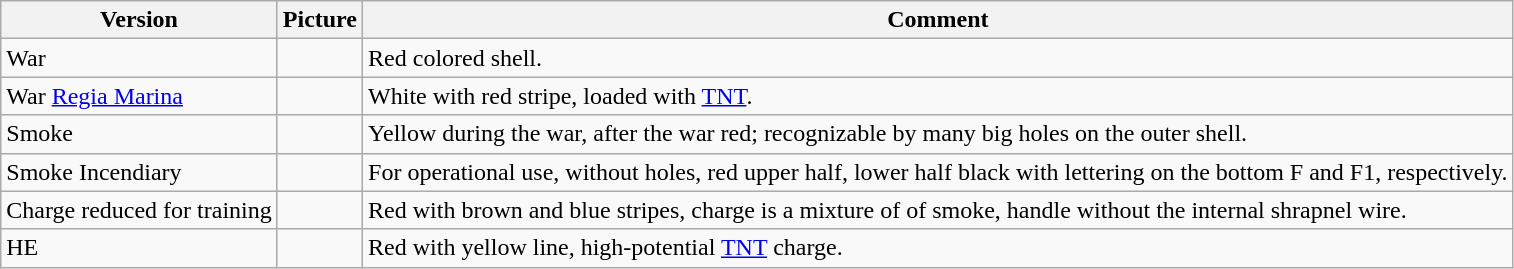<table class="wikitable">
<tr>
<th>Version</th>
<th>Picture</th>
<th>Comment</th>
</tr>
<tr>
<td>War</td>
<td></td>
<td>Red colored shell.</td>
</tr>
<tr>
<td>War <a href='#'>Regia Marina</a></td>
<td></td>
<td>White with red stripe, loaded with <a href='#'>TNT</a>.</td>
</tr>
<tr>
<td>Smoke</td>
<td></td>
<td>Yellow during the war, after the war red; recognizable by many big holes on the outer shell.</td>
</tr>
<tr>
<td>Smoke Incendiary</td>
<td></td>
<td>For operational use, without holes, red upper half, lower half black with lettering on the bottom F and F1, respectively.</td>
</tr>
<tr>
<td>Charge reduced for training</td>
<td></td>
<td>Red with brown and blue stripes, charge is a mixture of  of smoke, handle without the internal shrapnel wire.</td>
</tr>
<tr>
<td>HE</td>
<td></td>
<td>Red with yellow line, high-potential <a href='#'>TNT</a> charge.</td>
</tr>
</table>
